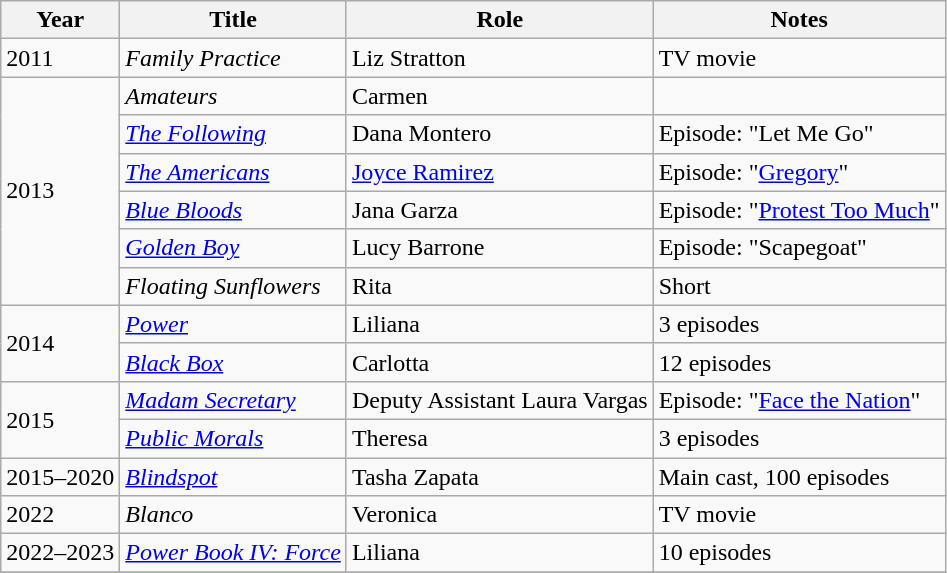<table class="wikitable">
<tr>
<th>Year</th>
<th>Title</th>
<th>Role</th>
<th>Notes</th>
</tr>
<tr>
<td>2011</td>
<td><em>Family Practice</em></td>
<td>Liz Stratton</td>
<td>TV movie</td>
</tr>
<tr>
<td rowspan="6">2013</td>
<td><em>Amateurs</em></td>
<td>Carmen</td>
<td></td>
</tr>
<tr>
<td><em><a href='#'>The Following</a></em></td>
<td>Dana Montero</td>
<td>Episode: "Let Me Go"</td>
</tr>
<tr>
<td><em><a href='#'>The Americans</a></em></td>
<td><a href='#'>Joyce Ramirez</a></td>
<td>Episode: "<a href='#'>Gregory</a>"</td>
</tr>
<tr>
<td><a href='#'><em>Blue Bloods</em></a></td>
<td>Jana Garza</td>
<td>Episode: "<a href='#'>Protest Too Much</a>"</td>
</tr>
<tr>
<td><a href='#'><em>Golden Boy</em></a></td>
<td>Lucy Barrone</td>
<td>Episode: "Scapegoat"</td>
</tr>
<tr>
<td><em>Floating Sunflowers</em></td>
<td>Rita</td>
<td>Short</td>
</tr>
<tr>
<td rowspan="2">2014</td>
<td><a href='#'><em>Power</em></a></td>
<td>Liliana</td>
<td>3 episodes</td>
</tr>
<tr>
<td><a href='#'><em>Black Box</em></a></td>
<td>Carlotta</td>
<td>12 episodes</td>
</tr>
<tr>
<td rowspan="2">2015</td>
<td><a href='#'><em>Madam Secretary</em></a></td>
<td>Deputy Assistant Laura Vargas</td>
<td>Episode: "<a href='#'>Face the Nation</a>"</td>
</tr>
<tr>
<td><a href='#'><em>Public Morals</em></a></td>
<td>Theresa</td>
<td>3 episodes</td>
</tr>
<tr>
<td>2015–2020</td>
<td><em><a href='#'>Blindspot</a></em></td>
<td>Tasha Zapata</td>
<td>Main cast, 100 episodes</td>
</tr>
<tr>
<td>2022</td>
<td><em>Blanco</em></td>
<td>Veronica</td>
<td>TV movie</td>
</tr>
<tr>
<td>2022–2023</td>
<td><em><a href='#'>Power Book IV: Force</a></em></td>
<td>Liliana</td>
<td>10 episodes</td>
</tr>
<tr>
</tr>
</table>
